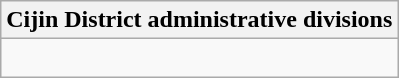<table class=wikitable>
<tr>
<th colspan=7>Cijin District administrative divisions</th>
</tr>
<tr>
<td align=center colspan=7><div><br>





















</div></td>
</tr>
</table>
